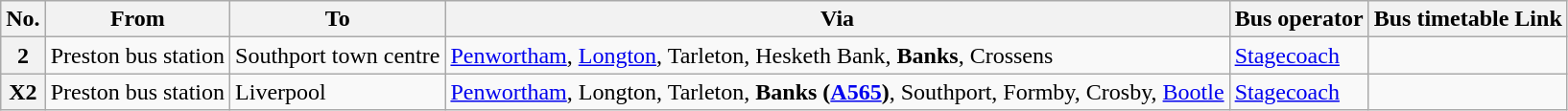<table class="wikitable">
<tr>
<th>No.</th>
<th>From</th>
<th>To</th>
<th>Via</th>
<th>Bus operator</th>
<th>Bus timetable Link</th>
</tr>
<tr>
<th>2</th>
<td>Preston bus station</td>
<td>Southport town centre</td>
<td><a href='#'>Penwortham</a>, <a href='#'>Longton</a>, Tarleton, Hesketh Bank, <strong>Banks</strong>, Crossens</td>
<td><a href='#'>Stagecoach</a></td>
<td></td>
</tr>
<tr>
<th>X2</th>
<td>Preston bus station</td>
<td>Liverpool</td>
<td><a href='#'>Penwortham</a>, Longton, Tarleton, <strong>Banks (<a href='#'>A565</a>)</strong>, Southport, Formby, Crosby, <a href='#'>Bootle</a></td>
<td><a href='#'>Stagecoach</a></td>
<td></td>
</tr>
</table>
